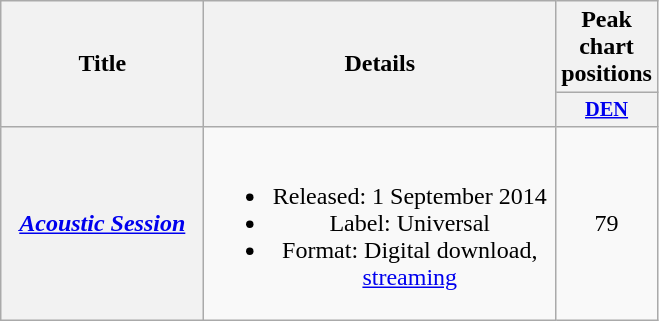<table class="wikitable plainrowheaders" style="text-align:center;">
<tr>
<th scope="col" rowspan="2" style="width:8em;">Title</th>
<th scope="col" rowspan="2" style="width:14.2em;">Details</th>
<th scope="col" colspan="1">Peak chart positions</th>
</tr>
<tr>
<th scope="col" style="width:3em;font-size:85%;"><a href='#'>DEN</a><br></th>
</tr>
<tr>
<th scope="row"><em><a href='#'>Acoustic Session</a></em></th>
<td><br><ul><li>Released: 1 September 2014</li><li>Label: Universal</li><li>Format: Digital download, <a href='#'>streaming</a></li></ul></td>
<td>79</td>
</tr>
</table>
